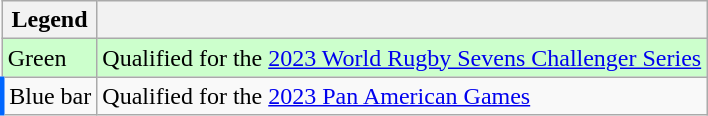<table class="wikitable">
<tr>
<th>Legend</th>
<th></th>
</tr>
<tr bgcolor="ccffcc">
<td>Green</td>
<td>Qualified for the <a href='#'>2023 World Rugby Sevens Challenger Series</a></td>
</tr>
<tr>
<td style="border-left:3px solid #06f;">Blue bar</td>
<td>Qualified for the <a href='#'>2023 Pan American Games</a></td>
</tr>
</table>
